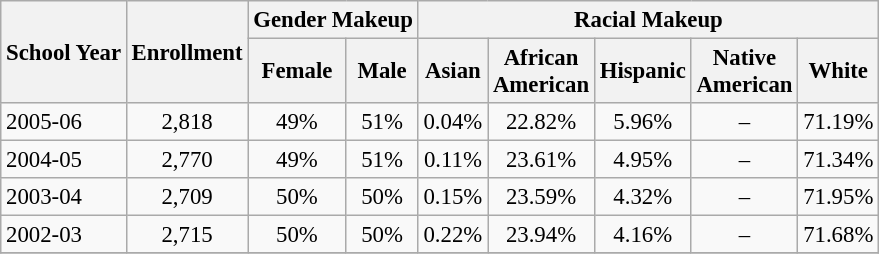<table class="wikitable" style="font-size: 95%;">
<tr>
<th rowspan="2">School Year</th>
<th rowspan="2">Enrollment</th>
<th colspan="2">Gender Makeup</th>
<th colspan="5">Racial Makeup</th>
</tr>
<tr>
<th>Female</th>
<th>Male</th>
<th>Asian</th>
<th>African <br>American</th>
<th>Hispanic</th>
<th>Native <br>American</th>
<th>White</th>
</tr>
<tr>
<td align="left">2005-06</td>
<td align="center">2,818</td>
<td align="center">49%</td>
<td align="center">51%</td>
<td align="center">0.04%</td>
<td align="center">22.82%</td>
<td align="center">5.96%</td>
<td align="center">–</td>
<td align="center">71.19%</td>
</tr>
<tr>
<td align="left">2004-05</td>
<td align="center">2,770</td>
<td align="center">49%</td>
<td align="center">51%</td>
<td align="center">0.11%</td>
<td align="center">23.61%</td>
<td align="center">4.95%</td>
<td align="center">–</td>
<td align="center">71.34%</td>
</tr>
<tr>
<td align="left">2003-04</td>
<td align="center">2,709</td>
<td align="center">50%</td>
<td align="center">50%</td>
<td align="center">0.15%</td>
<td align="center">23.59%</td>
<td align="center">4.32%</td>
<td align="center">–</td>
<td align="center">71.95%</td>
</tr>
<tr>
<td align="left">2002-03</td>
<td align="center">2,715</td>
<td align="center">50%</td>
<td align="center">50%</td>
<td align="center">0.22%</td>
<td align="center">23.94%</td>
<td align="center">4.16%</td>
<td align="center">–</td>
<td align="center">71.68%</td>
</tr>
<tr>
</tr>
</table>
